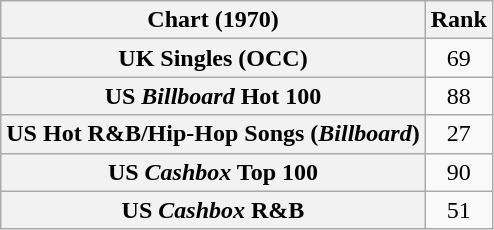<table class="wikitable sortable plainrowheaders">
<tr>
<th align="left">Chart (1970)</th>
<th style="text-align:center;">Rank</th>
</tr>
<tr>
<th scope="row">UK Singles (OCC)</th>
<td style="text-align:center;">69</td>
</tr>
<tr>
<th scope="row">US <em>Billboard</em> Hot 100</th>
<td style="text-align:center;">88</td>
</tr>
<tr>
<th scope="row">US Hot R&B/Hip-Hop Songs (<em>Billboard</em>)</th>
<td style="text-align:center;">27</td>
</tr>
<tr>
<th scope="row">US <em>Cashbox</em> Top 100</th>
<td style="text-align:center;">90</td>
</tr>
<tr>
<th scope="row">US <em>Cashbox</em> R&B</th>
<td style="text-align:center;">51</td>
</tr>
</table>
